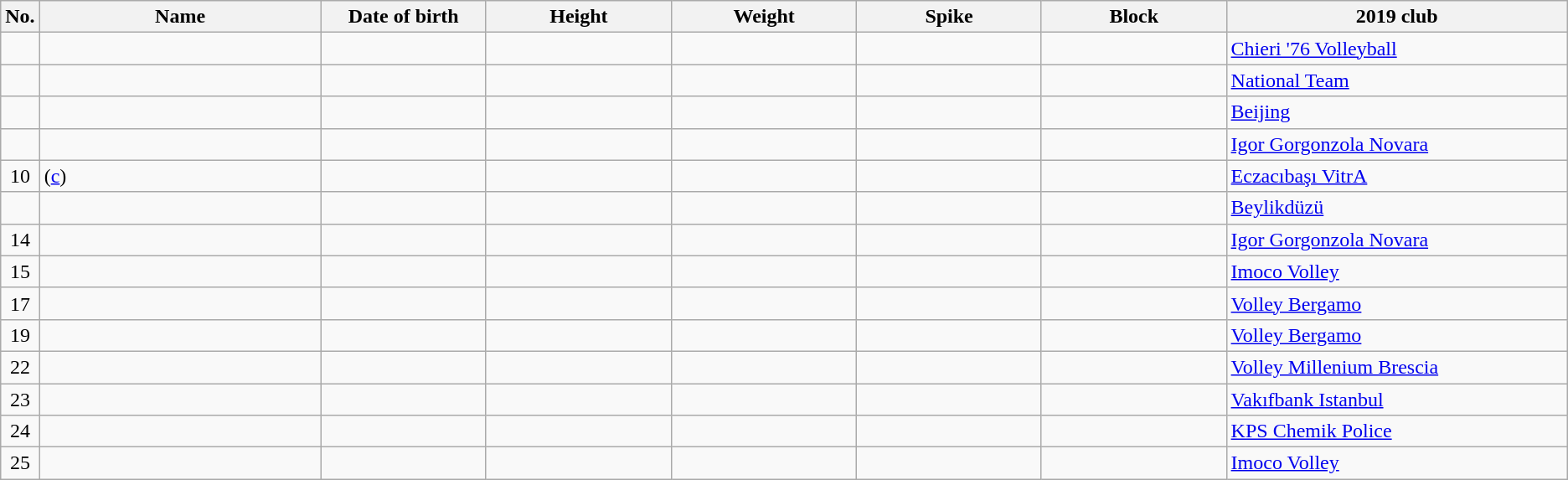<table class="wikitable sortable" style="font-size:100%; text-align:center;">
<tr>
<th>No.</th>
<th style="width:14em">Name</th>
<th style="width:8em">Date of birth</th>
<th style="width:9em">Height</th>
<th style="width:9em">Weight</th>
<th style="width:9em">Spike</th>
<th style="width:9em">Block</th>
<th style="width:17em">2019 club</th>
</tr>
<tr>
<td></td>
<td align=left></td>
<td align=right></td>
<td></td>
<td></td>
<td></td>
<td></td>
<td align=left> <a href='#'>Chieri '76 Volleyball</a></td>
</tr>
<tr>
<td></td>
<td align=left></td>
<td align=right></td>
<td></td>
<td></td>
<td></td>
<td></td>
<td align=left> <a href='#'>National Team</a></td>
</tr>
<tr>
<td></td>
<td align=left></td>
<td align=right></td>
<td></td>
<td></td>
<td></td>
<td></td>
<td align=left> <a href='#'>Beijing</a></td>
</tr>
<tr>
<td></td>
<td align=left></td>
<td align=right></td>
<td></td>
<td></td>
<td></td>
<td></td>
<td align=left> <a href='#'>Igor Gorgonzola Novara</a></td>
</tr>
<tr>
<td>10</td>
<td align=left> (<a href='#'>c</a>)</td>
<td align=right></td>
<td></td>
<td></td>
<td></td>
<td></td>
<td align=left> <a href='#'>Eczacıbaşı VitrA</a></td>
</tr>
<tr>
<td></td>
<td align=left></td>
<td align=right></td>
<td></td>
<td></td>
<td></td>
<td></td>
<td align=left> <a href='#'>Beylikdüzü</a></td>
</tr>
<tr>
<td>14</td>
<td align=left></td>
<td align=right></td>
<td></td>
<td></td>
<td></td>
<td></td>
<td align=left> <a href='#'>Igor Gorgonzola Novara</a></td>
</tr>
<tr>
<td>15</td>
<td align=left></td>
<td align=right></td>
<td></td>
<td></td>
<td></td>
<td></td>
<td align=left> <a href='#'>Imoco Volley</a></td>
</tr>
<tr>
<td>17</td>
<td align=left></td>
<td align=right></td>
<td></td>
<td></td>
<td></td>
<td></td>
<td align=left> <a href='#'>Volley Bergamo</a></td>
</tr>
<tr>
<td>19</td>
<td align=left></td>
<td align=right></td>
<td></td>
<td></td>
<td></td>
<td></td>
<td align=left> <a href='#'>Volley Bergamo</a></td>
</tr>
<tr>
<td>22</td>
<td align=left></td>
<td align=right></td>
<td></td>
<td></td>
<td></td>
<td></td>
<td align=left> <a href='#'>Volley Millenium Brescia</a></td>
</tr>
<tr>
<td>23</td>
<td align=left></td>
<td align=right></td>
<td></td>
<td></td>
<td></td>
<td></td>
<td align=left> <a href='#'>Vakıfbank Istanbul</a></td>
</tr>
<tr>
<td>24</td>
<td align=left></td>
<td align=right></td>
<td></td>
<td></td>
<td></td>
<td></td>
<td align=left> <a href='#'>KPS Chemik Police</a></td>
</tr>
<tr>
<td>25</td>
<td align=left></td>
<td align=right></td>
<td></td>
<td></td>
<td></td>
<td></td>
<td align=left> <a href='#'>Imoco Volley</a></td>
</tr>
</table>
